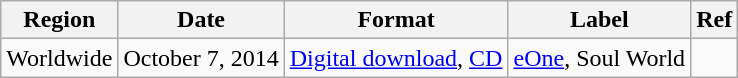<table class="wikitable plainrowheaders">
<tr>
<th scope="col">Region</th>
<th scope="col">Date</th>
<th scope="col">Format</th>
<th scope="col">Label</th>
<th scope="col">Ref</th>
</tr>
<tr>
<td>Worldwide</td>
<td>October 7, 2014</td>
<td><a href='#'>Digital download</a>, <a href='#'>CD</a></td>
<td><a href='#'>eOne</a>, Soul World</td>
<td style="text-align:center;"></td>
</tr>
</table>
